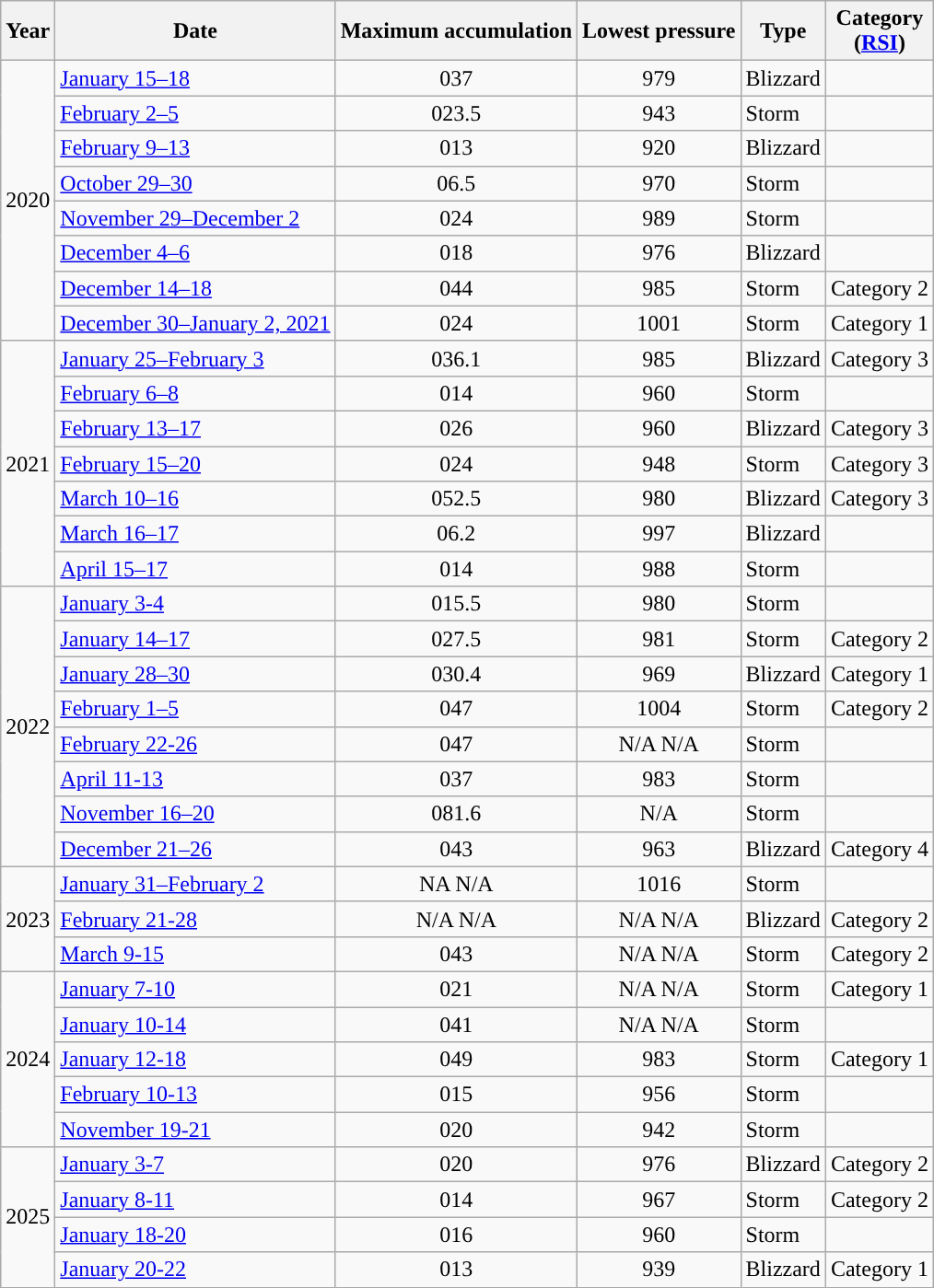<table class="wikitable sortable">
<tr>
<th>Year</th>
<th>Date</th>
<th>Maximum accumulation</th>
<th>Lowest pressure</th>
<th>Type</th>
<th>Category <br>(<a href='#'>RSI</a>)</th>
</tr>
<tr>
<td rowspan="8">2020</td>
<td><a href='#'>January 15–18</a></td>
<td style="text-align: center;"><span>037</span> </td>
<td style="text-align: center;"><span>979</span> </td>
<td>Blizzard</td>
<td></td>
</tr>
<tr>
<td><a href='#'>February 2–5</a></td>
<td style="text-align: center;"><span>023.5</span> </td>
<td style="text-align: center;"><span>943</span> </td>
<td>Storm</td>
<td></td>
</tr>
<tr>
<td><a href='#'>February 9–13</a></td>
<td style="text-align: center;"><span>013</span> </td>
<td style="text-align: center;"><span>920</span> </td>
<td>Blizzard</td>
<td></td>
</tr>
<tr>
<td><a href='#'>October 29–30</a></td>
<td style="text-align: center;"><span>06.5</span> </td>
<td style="text-align: center;"><span>970</span> </td>
<td>Storm</td>
<td></td>
</tr>
<tr>
<td><a href='#'>November 29–December 2</a></td>
<td style="text-align: center;"><span>024</span> </td>
<td style="text-align: center;"><span>989</span> </td>
<td>Storm</td>
<td></td>
</tr>
<tr>
<td><a href='#'>December 4–6</a></td>
<td style="text-align: center;"><span>018</span> </td>
<td style="text-align: center;"><span>976</span> </td>
<td>Blizzard</td>
<td></td>
</tr>
<tr>
<td><a href='#'>December 14–18</a></td>
<td style="text-align: center;"><span>044</span> </td>
<td style="text-align: center;"><span>985</span> </td>
<td>Storm</td>
<td style="background: #">Category 2</td>
</tr>
<tr>
<td><a href='#'>December 30–January 2, 2021</a></td>
<td style="text-align: center;"><span>024</span> </td>
<td style="text-align: center;"><span>1001</span> </td>
<td>Storm</td>
<td style="background: #">Category 1</td>
</tr>
<tr>
<td rowspan="7">2021</td>
<td><a href='#'>January 25–February 3</a></td>
<td style="text-align: center;"><span>036.1</span> </td>
<td style="text-align: center;"><span>985</span> </td>
<td>Blizzard</td>
<td style="background: #">Category 3</td>
</tr>
<tr>
<td><a href='#'>February 6–8</a></td>
<td style="text-align: center;"><span>014</span> </td>
<td style="text-align: center;"><span>960</span> </td>
<td>Storm</td>
<td></td>
</tr>
<tr>
<td><a href='#'>February 13–17</a></td>
<td style="text-align: center;"><span>026</span> </td>
<td style="text-align: center;"><span>960</span> </td>
<td>Blizzard</td>
<td style="background: #">Category 3</td>
</tr>
<tr>
<td><a href='#'>February 15–20</a></td>
<td style="text-align: center;"><span>024</span> </td>
<td style="text-align: center;"><span>948</span> </td>
<td>Storm</td>
<td style="background: #">Category 3</td>
</tr>
<tr>
<td><a href='#'>March 10–16</a></td>
<td style="text-align: center;"><span>052.5</span> </td>
<td style="text-align: center;"><span>980</span> </td>
<td>Blizzard</td>
<td style="background: #">Category 3</td>
</tr>
<tr>
<td><a href='#'>March 16–17</a></td>
<td style="text-align: center;"><span>06.2</span> </td>
<td style="text-align: center;"><span>997</span> </td>
<td>Blizzard</td>
<td></td>
</tr>
<tr>
<td><a href='#'>April 15–17</a></td>
<td style="text-align: center;"><span>014</span> </td>
<td style="text-align: center;"><span>988</span> </td>
<td>Storm</td>
<td></td>
</tr>
<tr>
<td rowspan="8">2022</td>
<td><a href='#'>January 3-4</a></td>
<td style="text-align: center;"><span>015.5</span> </td>
<td style="text-align: center;"><span>980</span> </td>
<td>Storm</td>
<td></td>
</tr>
<tr>
<td><a href='#'>January 14–17</a></td>
<td style="text-align: center;"><span>027.5</span> </td>
<td style="text-align: center;"><span>981</span> </td>
<td>Storm</td>
<td style="background: #">Category 2</td>
</tr>
<tr>
<td><a href='#'>January 28–30</a></td>
<td style="text-align: center;"><span>030.4</span> </td>
<td style="text-align: center;"><span>969</span> </td>
<td>Blizzard</td>
<td style="background: #">Category 1</td>
</tr>
<tr>
<td><a href='#'>February 1–5</a></td>
<td style="text-align: center;"><span>047</span> </td>
<td style="text-align: center;"><span>1004</span> </td>
<td>Storm</td>
<td style="background: #">Category 2</td>
</tr>
<tr>
<td><a href='#'>February 22-26</a></td>
<td style="text-align: center;"><span>047</span> </td>
<td style="text-align: center;"><span>N/A</span> N/A</td>
<td>Storm</td>
<td></td>
</tr>
<tr>
<td><a href='#'>April 11-13</a></td>
<td style="text-align: center;"><span>037</span> </td>
<td style="text-align: center;"><span>983</span> </td>
<td>Storm</td>
<td></td>
</tr>
<tr>
<td><a href='#'>November 16–20</a></td>
<td style="text-align: center;"><span>081.6</span> </td>
<td style="text-align: center;"><span>N/A</span></td>
<td>Storm</td>
<td></td>
</tr>
<tr>
<td><a href='#'>December 21–26</a></td>
<td style="text-align: center;"><span>043</span> </td>
<td style="text-align: center;"><span>963</span> </td>
<td>Blizzard</td>
<td style="background: #">Category 4</td>
</tr>
<tr>
<td rowspan="3">2023</td>
<td><a href='#'>January 31–February 2</a></td>
<td style="text-align: center;"><span>NA</span> N/A</td>
<td style="text-align: center;"><span>1016</span> </td>
<td>Storm</td>
<td></td>
</tr>
<tr>
<td><a href='#'>February 21-28</a></td>
<td style="text-align: center;"><span>N/A</span> N/A</td>
<td style="text-align: center;"><span>N/A</span> N/A</td>
<td>Blizzard</td>
<td style="background: #">Category 2</td>
</tr>
<tr>
<td><a href='#'>March 9-15</a></td>
<td style="text-align: center;"><span>043</span> </td>
<td style="text-align: center;"><span>N/A</span> N/A</td>
<td>Storm</td>
<td style="background: #">Category 2</td>
</tr>
<tr>
<td rowspan="5">2024</td>
<td><a href='#'>January 7-10</a></td>
<td style="text-align: center;"><span>021</span> </td>
<td style="text-align: center;"><span>N/A</span> N/A</td>
<td>Storm</td>
<td style="background: #">Category 1</td>
</tr>
<tr>
<td><a href='#'>January  10-14</a></td>
<td style="text-align: center;"><span>041</span> </td>
<td style="text-align: center;"><span>N/A</span> N/A</td>
<td>Storm</td>
<td></td>
</tr>
<tr>
<td><a href='#'>January 12-18</a></td>
<td style="text-align: center;"><span>049</span> </td>
<td style="text-align: center;"><span>983</span> </td>
<td>Storm</td>
<td style="background: #">Category 1</td>
</tr>
<tr>
<td><a href='#'>February 10-13</a></td>
<td style="text-align: center;"><span>015</span> </td>
<td style="text-align: center;"><span>956</span> </td>
<td>Storm</td>
<td></td>
</tr>
<tr>
<td><a href='#'>November 19-21</a></td>
<td style="text-align: center;"><span>020</span> </td>
<td style="text-align: center;"><span>942</span> </td>
<td>Storm</td>
<td></td>
</tr>
<tr>
<td rowspan="4">2025</td>
<td><a href='#'>January 3-7</a></td>
<td style="text-align: center;"><span>020</span> </td>
<td style="text-align: center;"><span>976</span> </td>
<td>Blizzard</td>
<td style="background: #">Category 2</td>
</tr>
<tr>
<td><a href='#'>January 8-11</a></td>
<td style="text-align: center;"><span>014</span> </td>
<td style="text-align: center;"><span>967</span> </td>
<td>Storm</td>
<td style="background: #">Category 2</td>
</tr>
<tr>
<td><a href='#'>January 18-20</a></td>
<td style="text-align: center;"><span>016</span> </td>
<td style="text-align: center;"><span>960</span> </td>
<td>Storm</td>
<td></td>
</tr>
<tr>
<td><a href='#'>January 20-22</a></td>
<td style="text-align: center;"><span>013</span> </td>
<td style="text-align: center;"><span>939</span> </td>
<td>Blizzard</td>
<td style="background: #">Category 1</td>
</tr>
</table>
